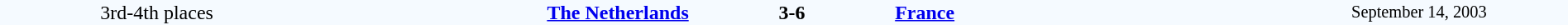<table style="width: 100%; background:#F5FAFF;" cellspacing="0">
<tr>
<td align=center rowspan=3 width=20%>3rd-4th places</td>
</tr>
<tr>
<td width=24% align=right><strong><a href='#'>The Netherlands</a></strong></td>
<td align=center width=13%><strong>3-6</strong></td>
<td width=24%><strong><a href='#'>France</a></strong></td>
<td style=font-size:85% rowspan=3 align=center>September 14, 2003</td>
</tr>
</table>
